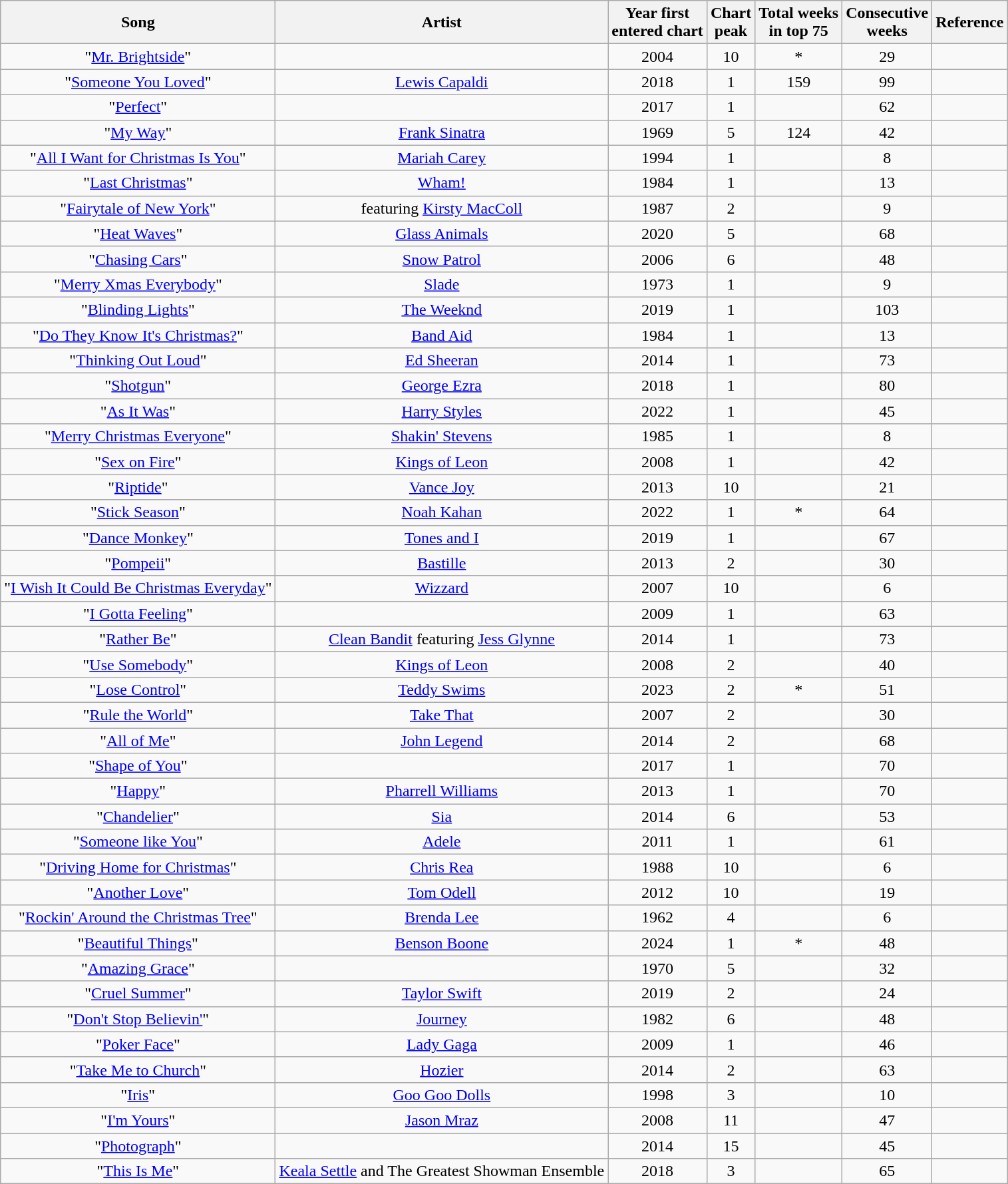<table class="wikitable plainrowheaders sortable" style="text-align:center">
<tr>
<th scope="col">Song</th>
<th scope="col">Artist</th>
<th scope="col">Year first<br>entered chart</th>
<th scope="col">Chart<br>peak</th>
<th scope="col">Total weeks<br>in top 75</th>
<th scope="col">Consecutive<br>weeks</th>
<th scope="col">Reference</th>
</tr>
<tr>
<td>"<a href='#'>Mr. Brightside</a>"</td>
<td></td>
<td>2004</td>
<td>10</td>
<td>*</td>
<td>29</td>
<td></td>
</tr>
<tr>
<td>"<a href='#'>Someone You Loved</a>"</td>
<td><a href='#'>Lewis Capaldi</a></td>
<td>2018</td>
<td>1</td>
<td>159</td>
<td>99</td>
<td></td>
</tr>
<tr>
<td>"<a href='#'>Perfect</a>"</td>
<td></td>
<td>2017</td>
<td>1</td>
<td></td>
<td>62</td>
<td></td>
</tr>
<tr>
<td>"<a href='#'>My Way</a>"</td>
<td><a href='#'>Frank Sinatra</a></td>
<td>1969</td>
<td>5</td>
<td>124</td>
<td>42</td>
<td></td>
</tr>
<tr>
<td>"<a href='#'>All I Want for Christmas Is You</a>"</td>
<td><a href='#'>Mariah Carey</a></td>
<td>1994</td>
<td>1</td>
<td></td>
<td>8</td>
<td></td>
</tr>
<tr>
<td>"<a href='#'>Last Christmas</a>"</td>
<td><a href='#'>Wham!</a></td>
<td>1984</td>
<td>1</td>
<td></td>
<td>13</td>
<td></td>
</tr>
<tr>
<td>"<a href='#'>Fairytale of New York</a>"</td>
<td> featuring <a href='#'>Kirsty MacColl</a></td>
<td>1987</td>
<td>2</td>
<td></td>
<td>9</td>
<td></td>
</tr>
<tr>
<td>"<a href='#'>Heat Waves</a>"</td>
<td><a href='#'>Glass Animals</a></td>
<td>2020</td>
<td>5</td>
<td></td>
<td>68</td>
<td></td>
</tr>
<tr>
<td>"<a href='#'>Chasing Cars</a>"</td>
<td><a href='#'>Snow Patrol</a></td>
<td>2006</td>
<td>6</td>
<td></td>
<td>48</td>
<td></td>
</tr>
<tr>
<td>"<a href='#'>Merry Xmas Everybody</a>"</td>
<td><a href='#'>Slade</a></td>
<td>1973</td>
<td>1</td>
<td></td>
<td>9</td>
<td></td>
</tr>
<tr>
<td>"<a href='#'>Blinding Lights</a>"</td>
<td><a href='#'>The Weeknd</a></td>
<td>2019</td>
<td>1</td>
<td></td>
<td>103</td>
<td></td>
</tr>
<tr>
<td>"<a href='#'>Do They Know It's Christmas?</a>"</td>
<td><a href='#'>Band Aid</a></td>
<td>1984</td>
<td>1</td>
<td></td>
<td>13</td>
<td></td>
</tr>
<tr>
<td>"<a href='#'>Thinking Out Loud</a>"</td>
<td><a href='#'>Ed Sheeran</a></td>
<td>2014</td>
<td>1</td>
<td></td>
<td>73</td>
<td></td>
</tr>
<tr>
<td>"<a href='#'>Shotgun</a>"</td>
<td><a href='#'>George Ezra</a></td>
<td>2018</td>
<td>1</td>
<td></td>
<td>80</td>
<td></td>
</tr>
<tr>
<td>"<a href='#'>As It Was</a>"</td>
<td><a href='#'>Harry Styles</a></td>
<td>2022</td>
<td>1</td>
<td></td>
<td>45</td>
<td></td>
</tr>
<tr>
<td>"<a href='#'>Merry Christmas Everyone</a>"</td>
<td><a href='#'>Shakin' Stevens</a></td>
<td>1985</td>
<td>1</td>
<td></td>
<td>8</td>
<td></td>
</tr>
<tr>
<td>"<a href='#'>Sex on Fire</a>"</td>
<td><a href='#'>Kings of Leon</a></td>
<td>2008</td>
<td>1</td>
<td></td>
<td>42</td>
<td></td>
</tr>
<tr>
<td>"<a href='#'>Riptide</a>"</td>
<td><a href='#'>Vance Joy</a></td>
<td>2013</td>
<td>10</td>
<td></td>
<td>21</td>
<td></td>
</tr>
<tr>
<td>"<a href='#'>Stick Season</a>"</td>
<td><a href='#'>Noah Kahan</a></td>
<td>2022</td>
<td>1</td>
<td>*</td>
<td>64</td>
<td></td>
</tr>
<tr>
<td>"<a href='#'>Dance Monkey</a>"</td>
<td><a href='#'>Tones and I</a></td>
<td>2019</td>
<td>1</td>
<td></td>
<td>67</td>
<td></td>
</tr>
<tr>
<td>"<a href='#'>Pompeii</a>"</td>
<td><a href='#'>Bastille</a></td>
<td>2013</td>
<td>2</td>
<td></td>
<td>30</td>
<td></td>
</tr>
<tr>
<td>"<a href='#'>I Wish It Could Be Christmas Everyday</a>"</td>
<td><a href='#'>Wizzard</a></td>
<td>2007</td>
<td>10</td>
<td></td>
<td>6</td>
<td></td>
</tr>
<tr>
<td>"<a href='#'>I Gotta Feeling</a>"</td>
<td></td>
<td>2009</td>
<td>1</td>
<td></td>
<td>63</td>
<td></td>
</tr>
<tr>
<td>"<a href='#'>Rather Be</a>"</td>
<td><a href='#'>Clean Bandit</a> featuring <a href='#'>Jess Glynne</a></td>
<td>2014</td>
<td>1</td>
<td></td>
<td>73</td>
<td></td>
</tr>
<tr>
<td>"<a href='#'>Use Somebody</a>"</td>
<td><a href='#'>Kings of Leon</a></td>
<td>2008</td>
<td>2</td>
<td></td>
<td>40</td>
<td></td>
</tr>
<tr>
<td>"<a href='#'>Lose Control</a>"</td>
<td><a href='#'>Teddy Swims</a></td>
<td>2023</td>
<td>2</td>
<td>*</td>
<td>51</td>
<td></td>
</tr>
<tr>
<td>"<a href='#'>Rule the World</a>"</td>
<td><a href='#'>Take That</a></td>
<td>2007</td>
<td>2</td>
<td></td>
<td>30</td>
<td></td>
</tr>
<tr>
<td>"<a href='#'>All of Me</a>"</td>
<td><a href='#'>John Legend</a></td>
<td>2014</td>
<td>2</td>
<td></td>
<td>68</td>
<td></td>
</tr>
<tr>
<td>"<a href='#'>Shape of You</a>"</td>
<td></td>
<td>2017</td>
<td>1</td>
<td></td>
<td>70</td>
<td></td>
</tr>
<tr>
<td>"<a href='#'>Happy</a>"</td>
<td><a href='#'>Pharrell Williams</a></td>
<td>2013</td>
<td>1</td>
<td></td>
<td>70</td>
<td></td>
</tr>
<tr>
<td>"<a href='#'>Chandelier</a>"</td>
<td><a href='#'>Sia</a></td>
<td>2014</td>
<td>6</td>
<td></td>
<td>53</td>
<td></td>
</tr>
<tr>
<td>"<a href='#'>Someone like You</a>"</td>
<td><a href='#'>Adele</a></td>
<td>2011</td>
<td>1</td>
<td></td>
<td>61</td>
<td></td>
</tr>
<tr>
<td>"<a href='#'>Driving Home for Christmas</a>"</td>
<td><a href='#'>Chris Rea</a></td>
<td>1988</td>
<td>10</td>
<td></td>
<td>6</td>
<td></td>
</tr>
<tr>
<td>"<a href='#'>Another Love</a>"</td>
<td><a href='#'>Tom Odell</a></td>
<td>2012</td>
<td>10</td>
<td></td>
<td>19</td>
<td></td>
</tr>
<tr>
<td>"<a href='#'>Rockin' Around the Christmas Tree</a>"</td>
<td><a href='#'>Brenda Lee</a></td>
<td>1962</td>
<td>4</td>
<td></td>
<td>6</td>
<td></td>
</tr>
<tr>
<td>"<a href='#'>Beautiful Things</a>"</td>
<td><a href='#'>Benson Boone</a></td>
<td>2024</td>
<td>1</td>
<td>*</td>
<td>48</td>
<td></td>
</tr>
<tr>
<td>"<a href='#'>Amazing Grace</a>"</td>
<td></td>
<td>1970</td>
<td>5</td>
<td></td>
<td>32</td>
<td></td>
</tr>
<tr>
<td>"<a href='#'>Cruel Summer</a>"</td>
<td><a href='#'>Taylor Swift</a></td>
<td>2019</td>
<td>2</td>
<td></td>
<td>24</td>
<td></td>
</tr>
<tr>
<td>"<a href='#'>Don't Stop Believin'</a>"</td>
<td><a href='#'>Journey</a></td>
<td>1982</td>
<td>6</td>
<td></td>
<td>48</td>
<td></td>
</tr>
<tr>
<td>"<a href='#'>Poker Face</a>"</td>
<td><a href='#'>Lady Gaga</a></td>
<td>2009</td>
<td>1</td>
<td></td>
<td>46</td>
<td></td>
</tr>
<tr>
<td>"<a href='#'>Take Me to Church</a>"</td>
<td><a href='#'>Hozier</a></td>
<td>2014</td>
<td>2</td>
<td></td>
<td>63</td>
<td></td>
</tr>
<tr>
<td>"<a href='#'>Iris</a>"</td>
<td><a href='#'>Goo Goo Dolls</a></td>
<td>1998</td>
<td>3</td>
<td></td>
<td>10</td>
<td></td>
</tr>
<tr>
<td>"<a href='#'>I'm Yours</a>"</td>
<td><a href='#'>Jason Mraz</a></td>
<td>2008</td>
<td>11</td>
<td></td>
<td>47</td>
<td></td>
</tr>
<tr>
<td>"<a href='#'>Photograph</a>"</td>
<td></td>
<td>2014</td>
<td>15</td>
<td></td>
<td>45</td>
<td></td>
</tr>
<tr>
<td>"<a href='#'>This Is Me</a>"</td>
<td><a href='#'>Keala Settle</a> and The Greatest Showman Ensemble</td>
<td>2018</td>
<td>3</td>
<td></td>
<td>65</td>
<td><br></td>
</tr>
</table>
